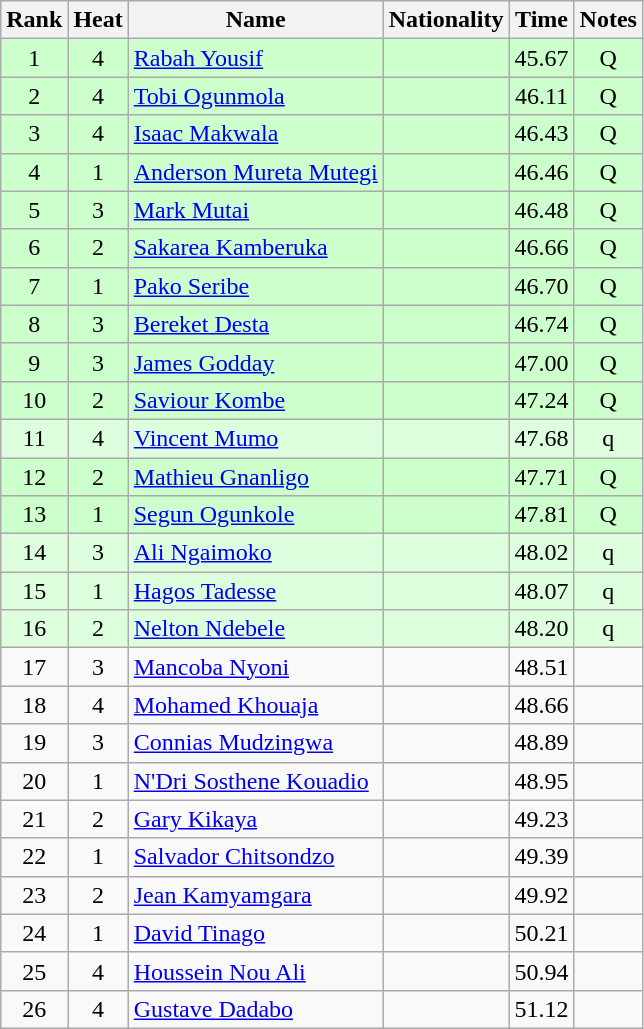<table class="wikitable sortable" style="text-align:center">
<tr>
<th>Rank</th>
<th>Heat</th>
<th>Name</th>
<th>Nationality</th>
<th>Time</th>
<th>Notes</th>
</tr>
<tr bgcolor=ccffcc>
<td>1</td>
<td>4</td>
<td align=left><a href='#'>Rabah Yousif</a></td>
<td align=left></td>
<td>45.67</td>
<td>Q</td>
</tr>
<tr bgcolor=ccffcc>
<td>2</td>
<td>4</td>
<td align=left><a href='#'>Tobi Ogunmola</a></td>
<td align=left></td>
<td>46.11</td>
<td>Q</td>
</tr>
<tr bgcolor=ccffcc>
<td>3</td>
<td>4</td>
<td align=left><a href='#'>Isaac Makwala</a></td>
<td align=left></td>
<td>46.43</td>
<td>Q</td>
</tr>
<tr bgcolor=ccffcc>
<td>4</td>
<td>1</td>
<td align=left><a href='#'>Anderson Mureta Mutegi</a></td>
<td align=left></td>
<td>46.46</td>
<td>Q</td>
</tr>
<tr bgcolor=ccffcc>
<td>5</td>
<td>3</td>
<td align=left><a href='#'>Mark Mutai</a></td>
<td align=left></td>
<td>46.48</td>
<td>Q</td>
</tr>
<tr bgcolor=ccffcc>
<td>6</td>
<td>2</td>
<td align=left><a href='#'>Sakarea Kamberuka</a></td>
<td align=left></td>
<td>46.66</td>
<td>Q</td>
</tr>
<tr bgcolor=ccffcc>
<td>7</td>
<td>1</td>
<td align=left><a href='#'>Pako Seribe</a></td>
<td align=left></td>
<td>46.70</td>
<td>Q</td>
</tr>
<tr bgcolor=ccffcc>
<td>8</td>
<td>3</td>
<td align=left><a href='#'>Bereket Desta</a></td>
<td align=left></td>
<td>46.74</td>
<td>Q</td>
</tr>
<tr bgcolor=ccffcc>
<td>9</td>
<td>3</td>
<td align=left><a href='#'>James Godday</a></td>
<td align=left></td>
<td>47.00</td>
<td>Q</td>
</tr>
<tr bgcolor=ccffcc>
<td>10</td>
<td>2</td>
<td align=left><a href='#'>Saviour Kombe</a></td>
<td align=left></td>
<td>47.24</td>
<td>Q</td>
</tr>
<tr bgcolor=ddffdd>
<td>11</td>
<td>4</td>
<td align=left><a href='#'>Vincent Mumo</a></td>
<td align=left></td>
<td>47.68</td>
<td>q</td>
</tr>
<tr bgcolor=ccffcc>
<td>12</td>
<td>2</td>
<td align=left><a href='#'>Mathieu Gnanligo</a></td>
<td align=left></td>
<td>47.71</td>
<td>Q</td>
</tr>
<tr bgcolor=ccffcc>
<td>13</td>
<td>1</td>
<td align=left><a href='#'>Segun Ogunkole</a></td>
<td align=left></td>
<td>47.81</td>
<td>Q</td>
</tr>
<tr bgcolor=ddffdd>
<td>14</td>
<td>3</td>
<td align=left><a href='#'>Ali Ngaimoko</a></td>
<td align=left></td>
<td>48.02</td>
<td>q</td>
</tr>
<tr bgcolor=ddffdd>
<td>15</td>
<td>1</td>
<td align=left><a href='#'>Hagos Tadesse</a></td>
<td align=left></td>
<td>48.07</td>
<td>q</td>
</tr>
<tr bgcolor=ddffdd>
<td>16</td>
<td>2</td>
<td align=left><a href='#'>Nelton Ndebele</a></td>
<td align=left></td>
<td>48.20</td>
<td>q</td>
</tr>
<tr>
<td>17</td>
<td>3</td>
<td align=left><a href='#'>Mancoba Nyoni</a></td>
<td align=left></td>
<td>48.51</td>
<td></td>
</tr>
<tr>
<td>18</td>
<td>4</td>
<td align=left><a href='#'>Mohamed Khouaja</a></td>
<td align=left></td>
<td>48.66</td>
<td></td>
</tr>
<tr>
<td>19</td>
<td>3</td>
<td align=left><a href='#'>Connias Mudzingwa</a></td>
<td align=left></td>
<td>48.89</td>
<td></td>
</tr>
<tr>
<td>20</td>
<td>1</td>
<td align=left><a href='#'>N'Dri Sosthene Kouadio</a></td>
<td align=left></td>
<td>48.95</td>
<td></td>
</tr>
<tr>
<td>21</td>
<td>2</td>
<td align=left><a href='#'>Gary Kikaya</a></td>
<td align=left></td>
<td>49.23</td>
<td></td>
</tr>
<tr>
<td>22</td>
<td>1</td>
<td align=left><a href='#'>Salvador Chitsondzo</a></td>
<td align=left></td>
<td>49.39</td>
<td></td>
</tr>
<tr>
<td>23</td>
<td>2</td>
<td align=left><a href='#'>Jean Kamyamgara</a></td>
<td align=left></td>
<td>49.92</td>
<td></td>
</tr>
<tr>
<td>24</td>
<td>1</td>
<td align=left><a href='#'>David Tinago</a></td>
<td align=left></td>
<td>50.21</td>
<td></td>
</tr>
<tr>
<td>25</td>
<td>4</td>
<td align=left><a href='#'>Houssein Nou Ali</a></td>
<td align=left></td>
<td>50.94</td>
<td></td>
</tr>
<tr>
<td>26</td>
<td>4</td>
<td align=left><a href='#'>Gustave Dadabo</a></td>
<td align=left></td>
<td>51.12</td>
<td></td>
</tr>
</table>
